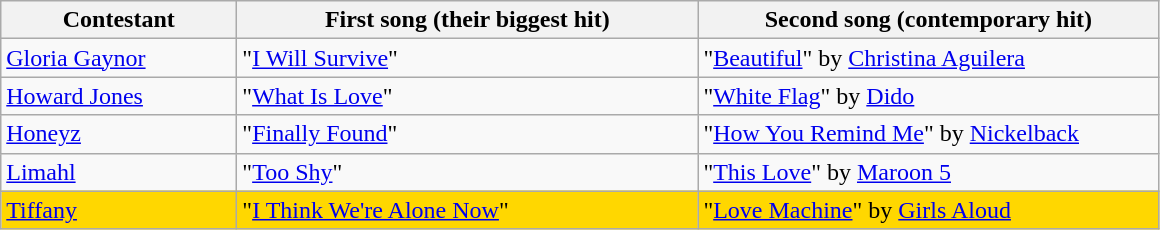<table class="wikitable">
<tr>
<th style="width:150px;">Contestant</th>
<th style="width:300px;">First song (their biggest hit)</th>
<th style="width:300px;">Second song (contemporary hit)</th>
</tr>
<tr>
<td><a href='#'>Gloria Gaynor</a></td>
<td>"<a href='#'>I Will Survive</a>"</td>
<td>"<a href='#'>Beautiful</a>" by <a href='#'>Christina Aguilera</a></td>
</tr>
<tr>
<td><a href='#'>Howard Jones</a></td>
<td>"<a href='#'>What Is Love</a>"</td>
<td>"<a href='#'>White Flag</a>" by <a href='#'>Dido</a></td>
</tr>
<tr>
<td><a href='#'>Honeyz</a></td>
<td>"<a href='#'>Finally Found</a>"</td>
<td>"<a href='#'>How You Remind Me</a>" by <a href='#'>Nickelback</a></td>
</tr>
<tr>
<td><a href='#'>Limahl</a></td>
<td>"<a href='#'>Too Shy</a>"</td>
<td>"<a href='#'>This Love</a>" by <a href='#'>Maroon 5</a></td>
</tr>
<tr style="background:gold;">
<td><a href='#'>Tiffany</a></td>
<td>"<a href='#'>I Think We're Alone Now</a>"</td>
<td>"<a href='#'>Love Machine</a>" by <a href='#'>Girls Aloud</a></td>
</tr>
</table>
